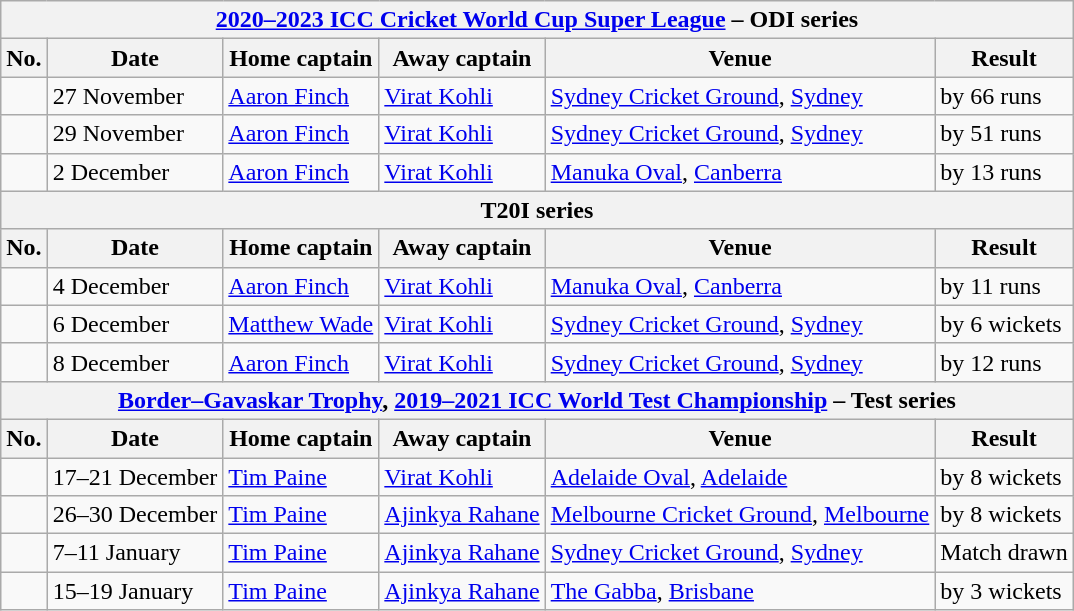<table class="wikitable">
<tr>
<th colspan="9"><a href='#'>2020–2023 ICC Cricket World Cup Super League</a> – ODI series</th>
</tr>
<tr>
<th>No.</th>
<th>Date</th>
<th>Home captain</th>
<th>Away captain</th>
<th>Venue</th>
<th>Result</th>
</tr>
<tr>
<td></td>
<td>27 November</td>
<td><a href='#'>Aaron Finch</a></td>
<td><a href='#'>Virat Kohli</a></td>
<td><a href='#'>Sydney Cricket Ground</a>, <a href='#'>Sydney</a></td>
<td> by 66 runs</td>
</tr>
<tr>
<td></td>
<td>29 November</td>
<td><a href='#'>Aaron Finch</a></td>
<td><a href='#'>Virat Kohli</a></td>
<td><a href='#'>Sydney Cricket Ground</a>, <a href='#'>Sydney</a></td>
<td> by 51 runs</td>
</tr>
<tr>
<td></td>
<td>2 December</td>
<td><a href='#'>Aaron Finch</a></td>
<td><a href='#'>Virat Kohli</a></td>
<td><a href='#'>Manuka Oval</a>, <a href='#'>Canberra</a></td>
<td> by 13 runs</td>
</tr>
<tr>
<th colspan="9">T20I series</th>
</tr>
<tr>
<th>No.</th>
<th>Date</th>
<th>Home captain</th>
<th>Away captain</th>
<th>Venue</th>
<th>Result</th>
</tr>
<tr>
<td></td>
<td>4 December</td>
<td><a href='#'>Aaron Finch</a></td>
<td><a href='#'>Virat Kohli</a></td>
<td><a href='#'>Manuka Oval</a>, <a href='#'>Canberra</a></td>
<td> by 11 runs</td>
</tr>
<tr>
<td></td>
<td>6 December</td>
<td><a href='#'>Matthew Wade</a></td>
<td><a href='#'>Virat Kohli</a></td>
<td><a href='#'>Sydney Cricket Ground</a>, <a href='#'>Sydney</a></td>
<td> by 6 wickets</td>
</tr>
<tr>
<td></td>
<td>8 December</td>
<td><a href='#'>Aaron Finch</a></td>
<td><a href='#'>Virat Kohli</a></td>
<td><a href='#'>Sydney Cricket Ground</a>, <a href='#'>Sydney</a></td>
<td> by 12 runs</td>
</tr>
<tr>
<th colspan="9"><a href='#'>Border–Gavaskar Trophy</a>, <a href='#'>2019–2021 ICC World Test Championship</a> – Test series</th>
</tr>
<tr>
<th>No.</th>
<th>Date</th>
<th>Home captain</th>
<th>Away captain</th>
<th>Venue</th>
<th>Result</th>
</tr>
<tr>
<td></td>
<td>17–21 December</td>
<td><a href='#'>Tim Paine</a></td>
<td><a href='#'>Virat Kohli</a></td>
<td><a href='#'>Adelaide Oval</a>, <a href='#'>Adelaide</a></td>
<td> by 8 wickets</td>
</tr>
<tr>
<td></td>
<td>26–30 December</td>
<td><a href='#'>Tim Paine</a></td>
<td><a href='#'>Ajinkya Rahane</a></td>
<td><a href='#'>Melbourne Cricket Ground</a>, <a href='#'>Melbourne</a></td>
<td> by 8 wickets</td>
</tr>
<tr>
<td></td>
<td>7–11 January</td>
<td><a href='#'>Tim Paine</a></td>
<td><a href='#'>Ajinkya Rahane</a></td>
<td><a href='#'>Sydney Cricket Ground</a>, <a href='#'>Sydney</a></td>
<td>Match drawn</td>
</tr>
<tr>
<td></td>
<td>15–19 January</td>
<td><a href='#'>Tim Paine</a></td>
<td><a href='#'>Ajinkya Rahane</a></td>
<td><a href='#'>The Gabba</a>, <a href='#'>Brisbane</a></td>
<td> by 3 wickets</td>
</tr>
</table>
